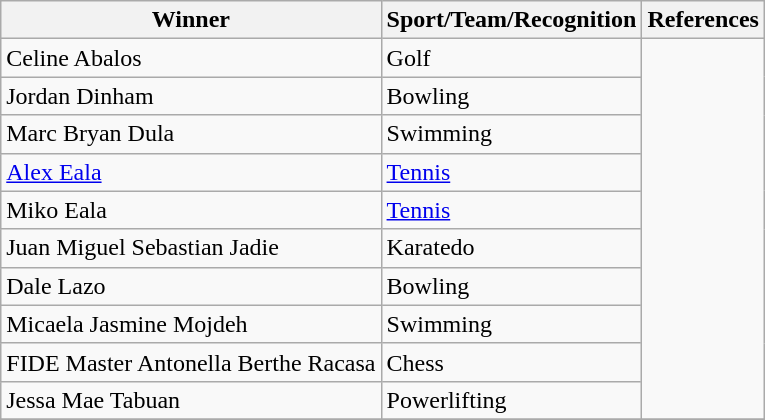<table class="wikitable">
<tr>
<th>Winner</th>
<th>Sport/Team/Recognition</th>
<th>References</th>
</tr>
<tr>
<td>Celine Abalos</td>
<td>Golf <br> </td>
<td rowspan=10></td>
</tr>
<tr>
<td>Jordan Dinham</td>
<td>Bowling <br> </td>
</tr>
<tr>
<td>Marc Bryan Dula</td>
<td>Swimming <br> </td>
</tr>
<tr>
<td><a href='#'>Alex Eala</a></td>
<td><a href='#'>Tennis</a> <br> </td>
</tr>
<tr>
<td>Miko Eala</td>
<td><a href='#'>Tennis</a> <br> </td>
</tr>
<tr>
<td>Juan Miguel Sebastian Jadie</td>
<td>Karatedo <br> </td>
</tr>
<tr>
<td>Dale Lazo</td>
<td>Bowling <br> </td>
</tr>
<tr>
<td>Micaela Jasmine Mojdeh</td>
<td>Swimming <br> </td>
</tr>
<tr>
<td>FIDE Master Antonella Berthe Racasa</td>
<td>Chess <br> </td>
</tr>
<tr>
<td>Jessa Mae Tabuan</td>
<td>Powerlifting <br> </td>
</tr>
<tr>
</tr>
</table>
